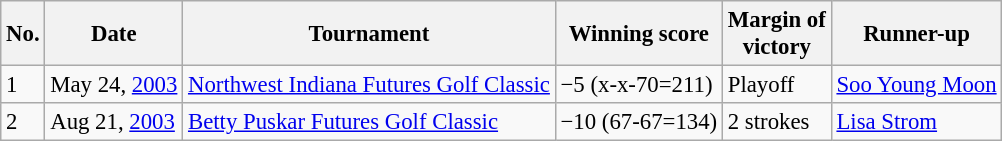<table class="wikitable" style="font-size:95%;">
<tr>
<th>No.</th>
<th>Date</th>
<th>Tournament</th>
<th>Winning score</th>
<th>Margin of<br>victory</th>
<th>Runner-up</th>
</tr>
<tr>
<td>1</td>
<td>May 24, <a href='#'>2003</a></td>
<td><a href='#'>Northwest Indiana Futures Golf Classic</a></td>
<td>−5 (x-x-70=211)</td>
<td>Playoff</td>
<td> <a href='#'>Soo Young Moon</a></td>
</tr>
<tr>
<td>2</td>
<td>Aug 21, <a href='#'>2003</a></td>
<td><a href='#'>Betty Puskar Futures Golf Classic</a></td>
<td>−10 (67-67=134)</td>
<td>2 strokes</td>
<td> <a href='#'>Lisa Strom</a></td>
</tr>
</table>
